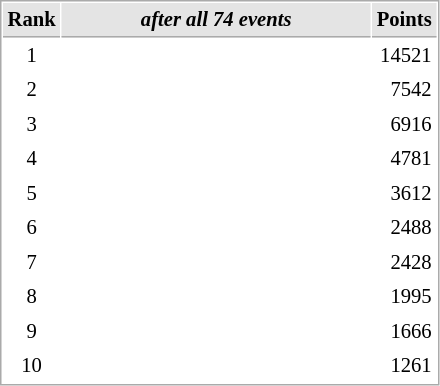<table cellspacing="1" cellpadding="3" style="border:1px solid #AAAAAA; font-size:86%;">
<tr bgcolor="#E4E4E4">
<th style="border-bottom:1px solid #AAAAAA" width=10>Rank</th>
<th style="border-bottom:1px solid #AAAAAA" width=200><em>after all 74 events</em></th>
<th style="border-bottom:1px solid #AAAAAA" width=20 align=right>Points</th>
</tr>
<tr>
<td align=center>1</td>
<td><strong></strong></td>
<td align=right>14521</td>
</tr>
<tr>
<td align=center>2</td>
<td></td>
<td align=right>7542</td>
</tr>
<tr>
<td align=center>3</td>
<td></td>
<td align=right>6916</td>
</tr>
<tr>
<td align=center>4</td>
<td></td>
<td align=right>4781</td>
</tr>
<tr>
<td align=center>5</td>
<td></td>
<td align=right>3612</td>
</tr>
<tr>
<td align=center>6</td>
<td>  </td>
<td align=right>2488</td>
</tr>
<tr>
<td align=center>7</td>
<td></td>
<td align=right>2428</td>
</tr>
<tr>
<td align=center>8</td>
<td></td>
<td align=right>1995</td>
</tr>
<tr>
<td align=center>9</td>
<td></td>
<td align=right>1666</td>
</tr>
<tr>
<td align=center>10</td>
<td></td>
<td align=right>1261</td>
</tr>
</table>
